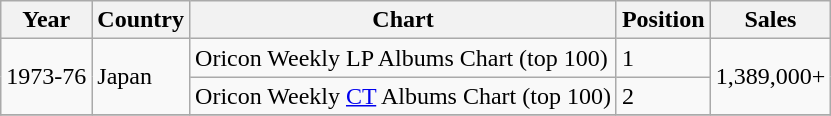<table class="wikitable">
<tr>
<th>Year</th>
<th>Country</th>
<th>Chart</th>
<th>Position</th>
<th>Sales</th>
</tr>
<tr>
<td rowspan=2>1973-76</td>
<td rowspan=2>Japan</td>
<td>Oricon Weekly LP Albums Chart (top 100)</td>
<td>1</td>
<td rowspan=2>1,389,000+</td>
</tr>
<tr>
<td>Oricon Weekly <a href='#'>CT</a> Albums Chart (top 100)</td>
<td>2</td>
</tr>
<tr>
</tr>
</table>
